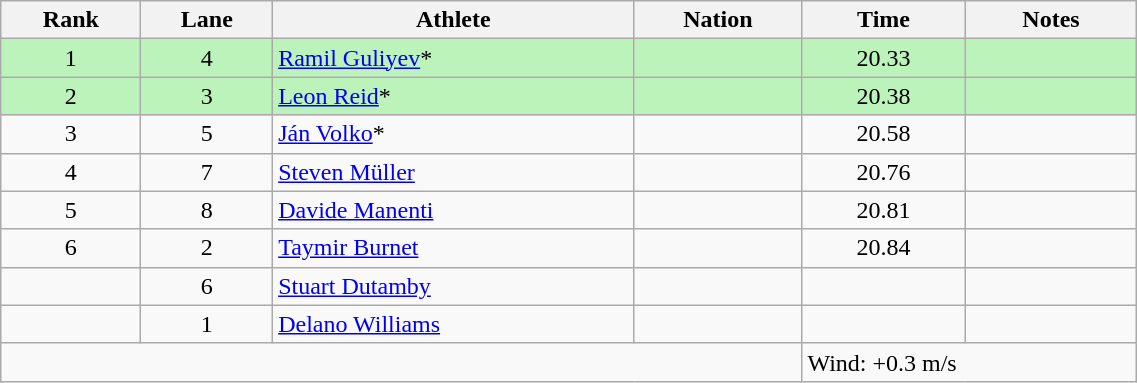<table class="wikitable sortable" style="text-align:center;width: 60%;">
<tr>
<th scope="col">Rank</th>
<th scope="col">Lane</th>
<th scope="col">Athlete</th>
<th scope="col">Nation</th>
<th scope="col">Time</th>
<th scope="col">Notes</th>
</tr>
<tr bgcolor=bbf3bb>
<td>1</td>
<td>4</td>
<td align=left><a href='#'>Ramil Guliyev</a>*</td>
<td align=left></td>
<td>20.33</td>
<td></td>
</tr>
<tr bgcolor=bbf3bb>
<td>2</td>
<td>3</td>
<td align=left><a href='#'>Leon Reid</a>*</td>
<td align=left></td>
<td>20.38</td>
<td></td>
</tr>
<tr>
<td>3</td>
<td>5</td>
<td align=left><a href='#'>Ján Volko</a>*</td>
<td align=left></td>
<td>20.58</td>
<td></td>
</tr>
<tr>
<td>4</td>
<td>7</td>
<td align=left><a href='#'>Steven Müller</a></td>
<td align=left></td>
<td>20.76</td>
<td></td>
</tr>
<tr>
<td>5</td>
<td>8</td>
<td align=left><a href='#'>Davide Manenti</a></td>
<td align=left></td>
<td>20.81</td>
<td></td>
</tr>
<tr>
<td>6</td>
<td>2</td>
<td align=left><a href='#'>Taymir Burnet</a></td>
<td align=left></td>
<td>20.84</td>
<td></td>
</tr>
<tr>
<td></td>
<td>6</td>
<td align=left><a href='#'>Stuart Dutamby</a></td>
<td align=left></td>
<td></td>
<td></td>
</tr>
<tr>
<td></td>
<td>1</td>
<td align=left><a href='#'>Delano Williams</a></td>
<td align=left></td>
<td></td>
<td></td>
</tr>
<tr class="sortbottom">
<td colspan="4"></td>
<td colspan="2" style="text-align:left;">Wind: +0.3 m/s</td>
</tr>
</table>
